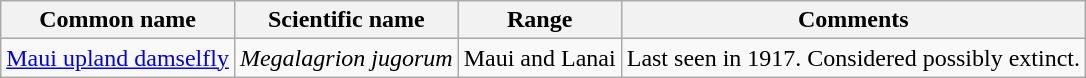<table class="wikitable">
<tr>
<th>Common name</th>
<th>Scientific name</th>
<th>Range</th>
<th class="unsortable">Comments</th>
</tr>
<tr>
<td><a href='#'>Maui upland damselfly</a></td>
<td><em>Megalagrion jugorum</em></td>
<td>Maui and Lanai</td>
<td>Last seen in 1917. Considered possibly extinct.</td>
</tr>
</table>
